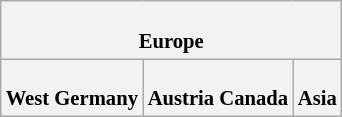<table class="wikitable plainrowheaders" style="background:#fff; font-size:86%; line-height:16px; border:grey solid 1px; border-collapse:collapse;">
<tr>
<th colspan="6"><br>Europe
</th>
</tr>
<tr>
<th colspan=2><br>West Germany
</th>
<th colspan=2><br>Austria

Canada
</th>
<th colspan=2><br>Asia
</th>
</tr>
</table>
